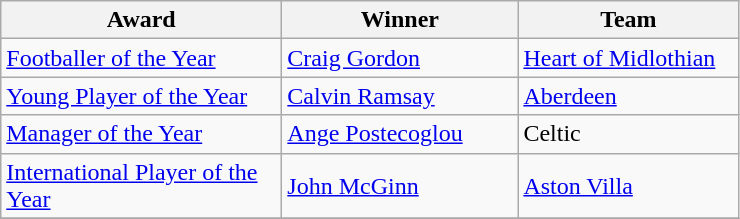<table class="wikitable">
<tr>
<th width=180>Award</th>
<th width=150>Winner</th>
<th width=140>Team</th>
</tr>
<tr>
<td><a href='#'>Footballer of the Year</a></td>
<td><a href='#'>Craig Gordon</a></td>
<td><a href='#'>Heart of Midlothian</a></td>
</tr>
<tr>
<td><a href='#'>Young Player of the Year</a></td>
<td><a href='#'>Calvin Ramsay</a></td>
<td><a href='#'>Aberdeen</a></td>
</tr>
<tr>
<td><a href='#'>Manager of the Year</a></td>
<td><a href='#'>Ange Postecoglou</a></td>
<td>Celtic</td>
</tr>
<tr>
<td><a href='#'>International Player of the Year</a></td>
<td><a href='#'>John McGinn</a></td>
<td><a href='#'>Aston Villa</a></td>
</tr>
<tr>
</tr>
</table>
